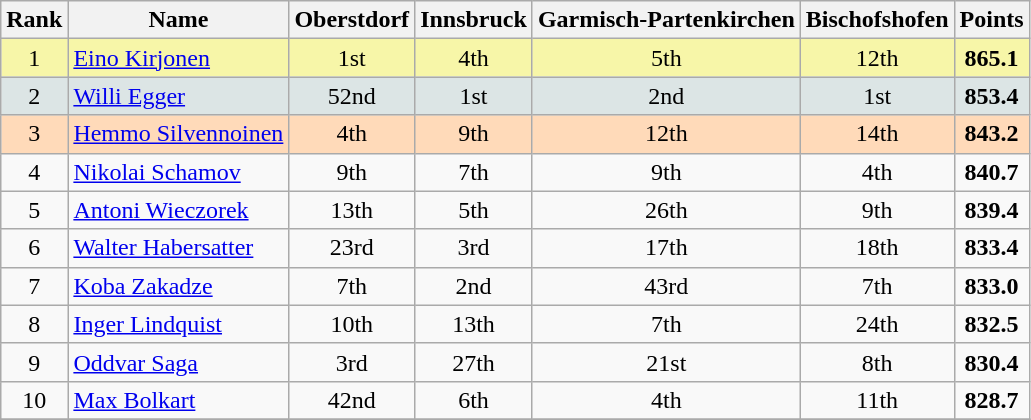<table class="wikitable sortable">
<tr>
<th align=Center>Rank</th>
<th>Name</th>
<th>Oberstdorf</th>
<th>Innsbruck</th>
<th>Garmisch-Partenkirchen</th>
<th>Bischofshofen</th>
<th>Points</th>
</tr>
<tr style="background:#F7F6A8">
<td align=center>1</td>
<td> <a href='#'>Eino Kirjonen</a></td>
<td align=center>1st</td>
<td align=center>4th</td>
<td align=center>5th</td>
<td align=center>12th</td>
<td align=center><strong>865.1</strong></td>
</tr>
<tr style="background: #DCE5E5;">
<td align=center>2</td>
<td> <a href='#'>Willi Egger</a></td>
<td align=center>52nd</td>
<td align=center>1st</td>
<td align=center>2nd</td>
<td align=center>1st</td>
<td align=center><strong>853.4</strong></td>
</tr>
<tr style="background: #FFDAB9;">
<td align=center>3</td>
<td> <a href='#'>Hemmo Silvennoinen</a></td>
<td align=center>4th</td>
<td align=center>9th</td>
<td align=center>12th</td>
<td align=center>14th</td>
<td align=center><strong>843.2</strong></td>
</tr>
<tr>
<td align=center>4</td>
<td> <a href='#'>Nikolai Schamov</a></td>
<td align=center>9th</td>
<td align=center>7th</td>
<td align=center>9th</td>
<td align=center>4th</td>
<td align=center><strong>840.7</strong></td>
</tr>
<tr>
<td align=center>5</td>
<td> <a href='#'>Antoni Wieczorek</a></td>
<td align=center>13th</td>
<td align=center>5th</td>
<td align=center>26th</td>
<td align=center>9th</td>
<td align=center><strong>839.4</strong></td>
</tr>
<tr>
<td align=center>6</td>
<td> <a href='#'>Walter Habersatter</a></td>
<td align=center>23rd</td>
<td align=center>3rd</td>
<td align=center>17th</td>
<td align=center>18th</td>
<td align=center><strong>833.4</strong></td>
</tr>
<tr>
<td align=center>7</td>
<td> <a href='#'>Koba Zakadze</a></td>
<td align=center>7th</td>
<td align=center>2nd</td>
<td align=center>43rd</td>
<td align=center>7th</td>
<td align=center><strong>833.0</strong></td>
</tr>
<tr>
<td align=center>8</td>
<td> <a href='#'>Inger Lindquist</a></td>
<td align=center>10th</td>
<td align=center>13th</td>
<td align=center>7th</td>
<td align=center>24th</td>
<td align=center><strong>832.5</strong></td>
</tr>
<tr>
<td align=center>9</td>
<td> <a href='#'>Oddvar Saga</a></td>
<td align=center>3rd</td>
<td align=center>27th</td>
<td align=center>21st</td>
<td align=center>8th</td>
<td align=center><strong>830.4</strong></td>
</tr>
<tr>
<td align=center>10</td>
<td> <a href='#'>Max Bolkart</a></td>
<td align=center>42nd</td>
<td align=center>6th</td>
<td align=center>4th</td>
<td align=center>11th</td>
<td align=center><strong>828.7</strong></td>
</tr>
<tr>
</tr>
</table>
